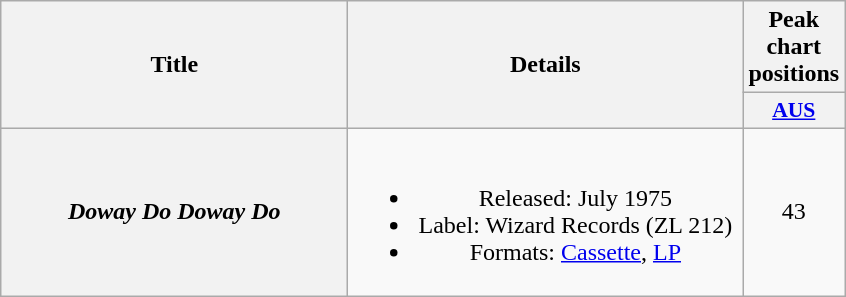<table class="wikitable plainrowheaders" style="text-align:center;" border="1">
<tr>
<th scope="col" rowspan="2" style="width:14em;">Title</th>
<th scope="col" rowspan="2" style="width:16em;">Details</th>
<th scope="col" colspan="1">Peak chart positions</th>
</tr>
<tr>
<th scope="col" style="width:3em;font-size:90%;"><a href='#'>AUS</a><br></th>
</tr>
<tr>
<th scope="row"><em>Doway Do Doway Do</em></th>
<td><br><ul><li>Released: July 1975</li><li>Label: Wizard Records (ZL 212)</li><li>Formats: <a href='#'>Cassette</a>, <a href='#'>LP</a></li></ul></td>
<td align="center">43</td>
</tr>
</table>
